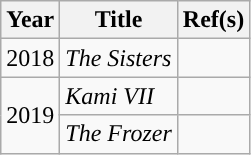<table class="wikitable" style="text-align:left; ">
<tr style="vertical-align:top;">
<th>Year</th>
<th>Title</th>
<th>Ref(s)</th>
</tr>
<tr style="vertical-align:top;">
<td>2018</td>
<td><em>The Sisters</em></td>
<td></td>
</tr>
<tr>
<td rowspan="2">2019</td>
<td><em>Kami VII</em></td>
<td></td>
</tr>
<tr>
<td><em>The Frozer</em></td>
<td></td>
</tr>
</table>
